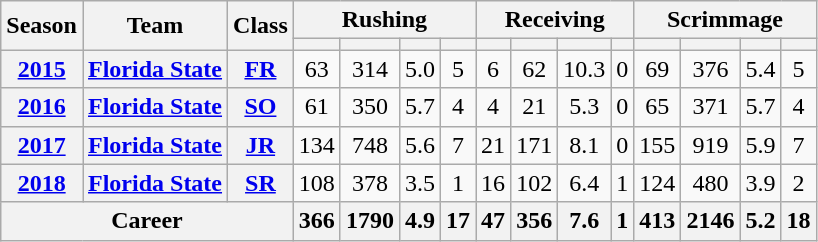<table class="wikitable sortable" style="text-align:center;">
<tr>
<th rowspan="2">Season</th>
<th rowspan="2">Team</th>
<th rowspan="2">Class</th>
<th colspan="4">Rushing</th>
<th colspan="4">Receiving</th>
<th colspan="4">Scrimmage</th>
</tr>
<tr>
<th></th>
<th></th>
<th></th>
<th></th>
<th></th>
<th></th>
<th></th>
<th></th>
<th></th>
<th></th>
<th></th>
<th></th>
</tr>
<tr>
<th><a href='#'>2015</a></th>
<th><a href='#'>Florida State</a></th>
<th><a href='#'>FR</a></th>
<td>63</td>
<td>314</td>
<td>5.0</td>
<td>5</td>
<td>6</td>
<td>62</td>
<td>10.3</td>
<td>0</td>
<td>69</td>
<td>376</td>
<td>5.4</td>
<td>5</td>
</tr>
<tr>
<th><a href='#'>2016</a></th>
<th><a href='#'>Florida State</a></th>
<th><a href='#'>SO</a></th>
<td>61</td>
<td>350</td>
<td>5.7</td>
<td>4</td>
<td>4</td>
<td>21</td>
<td>5.3</td>
<td>0</td>
<td>65</td>
<td>371</td>
<td>5.7</td>
<td>4</td>
</tr>
<tr>
<th><a href='#'>2017</a></th>
<th><a href='#'>Florida State</a></th>
<th><a href='#'>JR</a></th>
<td>134</td>
<td>748</td>
<td>5.6</td>
<td>7</td>
<td>21</td>
<td>171</td>
<td>8.1</td>
<td>0</td>
<td>155</td>
<td>919</td>
<td>5.9</td>
<td>7</td>
</tr>
<tr>
<th><a href='#'>2018</a></th>
<th><a href='#'>Florida State</a></th>
<th><a href='#'>SR</a></th>
<td>108</td>
<td>378</td>
<td>3.5</td>
<td>1</td>
<td>16</td>
<td>102</td>
<td>6.4</td>
<td>1</td>
<td>124</td>
<td>480</td>
<td>3.9</td>
<td>2</td>
</tr>
<tr>
<th colspan="3">Career</th>
<th>366</th>
<th>1790</th>
<th>4.9</th>
<th>17</th>
<th>47</th>
<th>356</th>
<th>7.6</th>
<th>1</th>
<th>413</th>
<th>2146</th>
<th>5.2</th>
<th>18</th>
</tr>
</table>
